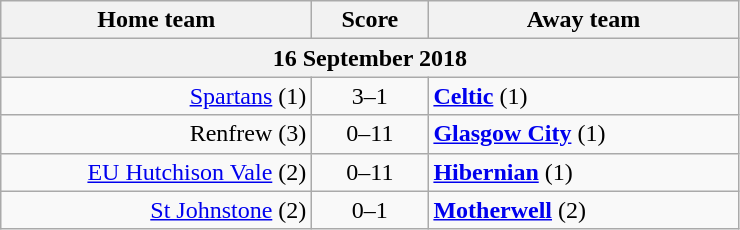<table class="wikitable" style="border-collapse: collapse;">
<tr>
<th align="right" width="200">Home team</th>
<th align="center" width="70">Score</th>
<th align="left" width="200">Away team</th>
</tr>
<tr>
<th colspan="3" align="center">16 September 2018</th>
</tr>
<tr>
<td style="text-align:right;"><a href='#'>Spartans</a> (1)</td>
<td style="text-align:center;">3–1</td>
<td style="text-align:left;"><strong><a href='#'>Celtic</a></strong> (1)</td>
</tr>
<tr>
<td style="text-align:right;">Renfrew (3)</td>
<td style="text-align:center;">0–11</td>
<td style="text-align:left;"><strong><a href='#'>Glasgow City</a></strong> (1)</td>
</tr>
<tr>
<td style="text-align:right;"><a href='#'>EU Hutchison Vale</a> (2)</td>
<td style="text-align:center;">0–11</td>
<td style="text-align:left;"><strong><a href='#'>Hibernian</a></strong> (1)</td>
</tr>
<tr>
<td style="text-align:right;"><a href='#'>St Johnstone</a> (2)</td>
<td style="text-align:center;">0–1</td>
<td style="text-align:left;"><strong><a href='#'>Motherwell</a></strong> (2)</td>
</tr>
</table>
